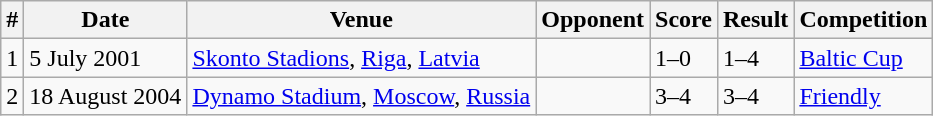<table class="wikitable">
<tr>
<th>#</th>
<th>Date</th>
<th>Venue</th>
<th>Opponent</th>
<th>Score</th>
<th>Result</th>
<th>Competition</th>
</tr>
<tr>
<td>1</td>
<td>5 July 2001</td>
<td><a href='#'>Skonto Stadions</a>, <a href='#'>Riga</a>, <a href='#'>Latvia</a></td>
<td></td>
<td>1–0</td>
<td>1–4</td>
<td><a href='#'>Baltic Cup</a></td>
</tr>
<tr>
<td>2</td>
<td>18 August 2004</td>
<td><a href='#'>Dynamo Stadium</a>, <a href='#'>Moscow</a>, <a href='#'>Russia</a></td>
<td></td>
<td>3–4</td>
<td>3–4</td>
<td><a href='#'>Friendly</a></td>
</tr>
</table>
